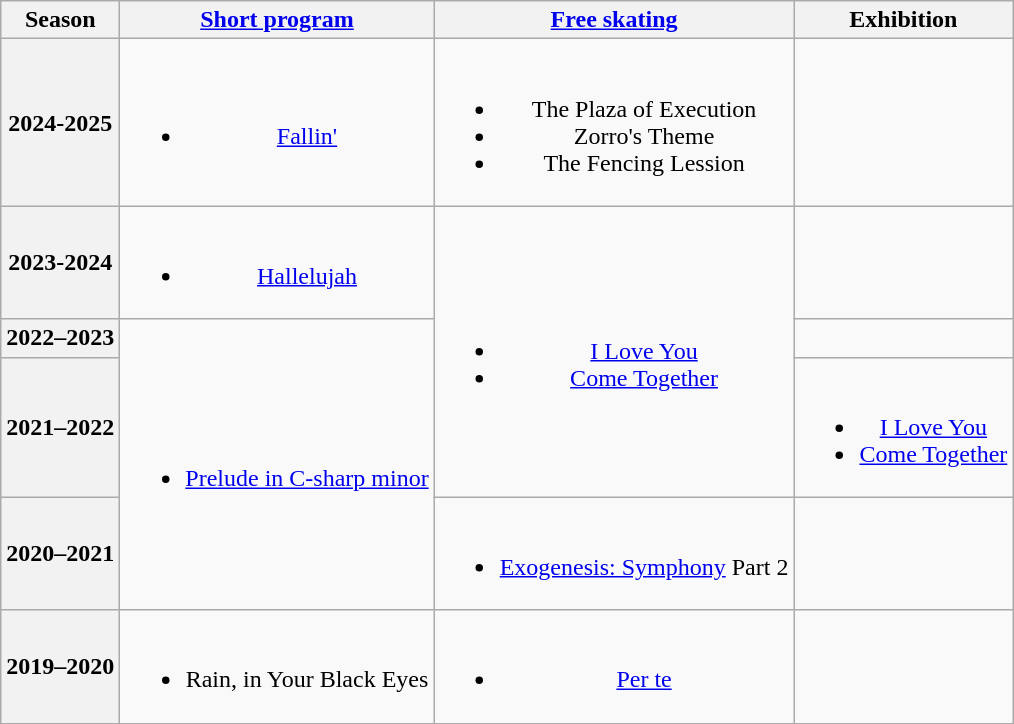<table class=wikitable style=text-align:center>
<tr>
<th>Season</th>
<th><a href='#'>Short program</a></th>
<th><a href='#'>Free skating</a></th>
<th>Exhibition</th>
</tr>
<tr>
<th>2024-2025</th>
<td><br><ul><li><a href='#'>Fallin'</a> <br> </li></ul></td>
<td><br><ul><li>The Plaza of Execution</li><li>Zorro's Theme</li><li>The Fencing Lession<br> </li></ul></td>
<td></td>
</tr>
<tr>
<th>2023-2024</th>
<td><br><ul><li><a href='#'>Hallelujah</a> <br> </li></ul></td>
<td rowspan=3><br><ul><li><a href='#'>I Love You</a> <br> </li><li><a href='#'>Come Together</a> <br> </li></ul></td>
<td></td>
</tr>
<tr>
<th>2022–2023 <br> </th>
<td rowspan=3><br><ul><li><a href='#'>Prelude in C-sharp minor</a> <br> </li></ul></td>
<td></td>
</tr>
<tr>
<th>2021–2022 <br> </th>
<td><br><ul><li><a href='#'>I Love You</a> <br> </li><li><a href='#'>Come Together</a> <br> </li></ul></td>
</tr>
<tr>
<th>2020–2021</th>
<td><br><ul><li><a href='#'>Exogenesis: Symphony</a> Part 2 <br></li></ul></td>
<td></td>
</tr>
<tr>
<th>2019–2020 <br> </th>
<td><br><ul><li>Rain, in Your Black Eyes <br></li></ul></td>
<td><br><ul><li><a href='#'>Per te</a> <br></li></ul></td>
<td></td>
</tr>
</table>
